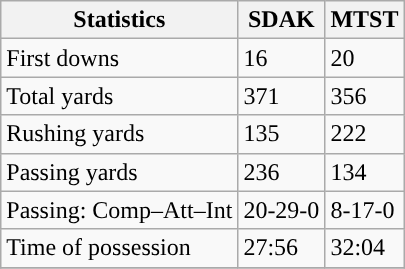<table class="wikitable" style="float: left;">
<tr>
<th>Statistics</th>
<th>SDAK</th>
<th>MTST</th>
</tr>
<tr>
<td>First downs</td>
<td>16</td>
<td>20</td>
</tr>
<tr>
<td>Total yards</td>
<td>371</td>
<td>356</td>
</tr>
<tr>
<td>Rushing yards</td>
<td>135</td>
<td>222</td>
</tr>
<tr>
<td>Passing yards</td>
<td>236</td>
<td>134</td>
</tr>
<tr>
<td>Passing: Comp–Att–Int</td>
<td>20-29-0</td>
<td>8-17-0</td>
</tr>
<tr>
<td>Time of possession</td>
<td>27:56</td>
<td>32:04</td>
</tr>
<tr>
</tr>
</table>
